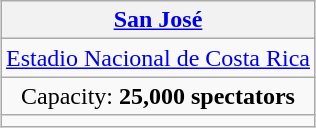<table class="wikitable" style="text-align:center;margin:auto;">
<tr>
<th><a href='#'>San José</a></th>
</tr>
<tr>
<td><a href='#'>Estadio Nacional de Costa Rica</a></td>
</tr>
<tr>
<td>Capacity: <strong>25,000 spectators</strong></td>
</tr>
<tr>
<td></td>
</tr>
</table>
